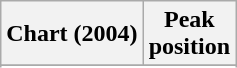<table class="wikitable">
<tr>
<th>Chart (2004)</th>
<th>Peak<br>position</th>
</tr>
<tr>
</tr>
<tr>
</tr>
</table>
